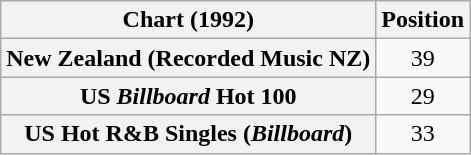<table class="wikitable sortable plainrowheaders" style="text-align:center">
<tr>
<th>Chart (1992)</th>
<th>Position</th>
</tr>
<tr>
<th scope="row">New Zealand (Recorded Music NZ)</th>
<td>39</td>
</tr>
<tr>
<th scope="row">US <em>Billboard</em> Hot 100</th>
<td>29</td>
</tr>
<tr>
<th scope="row">US Hot R&B Singles (<em>Billboard</em>)</th>
<td>33</td>
</tr>
</table>
